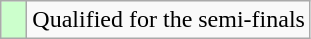<table class="wikitable">
<tr>
<td width=10px bgcolor="#ccffcc"></td>
<td>Qualified for the semi-finals</td>
</tr>
</table>
